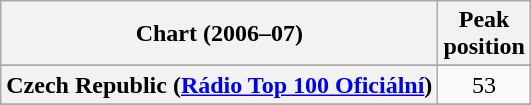<table class="wikitable sortable plainrowheaders" style="text-align:center">
<tr>
<th scope="col">Chart (2006–07)</th>
<th scope="col">Peak<br>position</th>
</tr>
<tr>
</tr>
<tr>
<th scope="row">Czech Republic (<a href='#'>Rádio Top 100 Oficiální</a>)</th>
<td align="center">53</td>
</tr>
<tr>
</tr>
<tr>
</tr>
</table>
